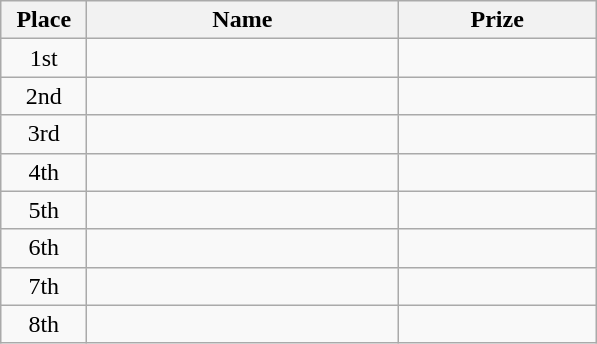<table class="wikitable">
<tr>
<th width="50">Place</th>
<th width="200">Name</th>
<th width="125">Prize</th>
</tr>
<tr>
<td align = "center">1st</td>
<td align = "center"></td>
<td align = "center"></td>
</tr>
<tr>
<td align = "center">2nd</td>
<td align = "center"></td>
<td align = "center"></td>
</tr>
<tr>
<td align = "center">3rd</td>
<td align = "center"></td>
<td align = "center"></td>
</tr>
<tr>
<td align = "center">4th</td>
<td align = "center"></td>
<td align = "center"></td>
</tr>
<tr>
<td align = "center">5th</td>
<td align = "center"></td>
<td align = "center"></td>
</tr>
<tr>
<td align = "center">6th</td>
<td align = "center"></td>
<td align = "center"></td>
</tr>
<tr>
<td align = "center">7th</td>
<td align = "center"></td>
<td align = "center"></td>
</tr>
<tr>
<td align = "center">8th</td>
<td align = "center"></td>
<td align = "center"></td>
</tr>
</table>
